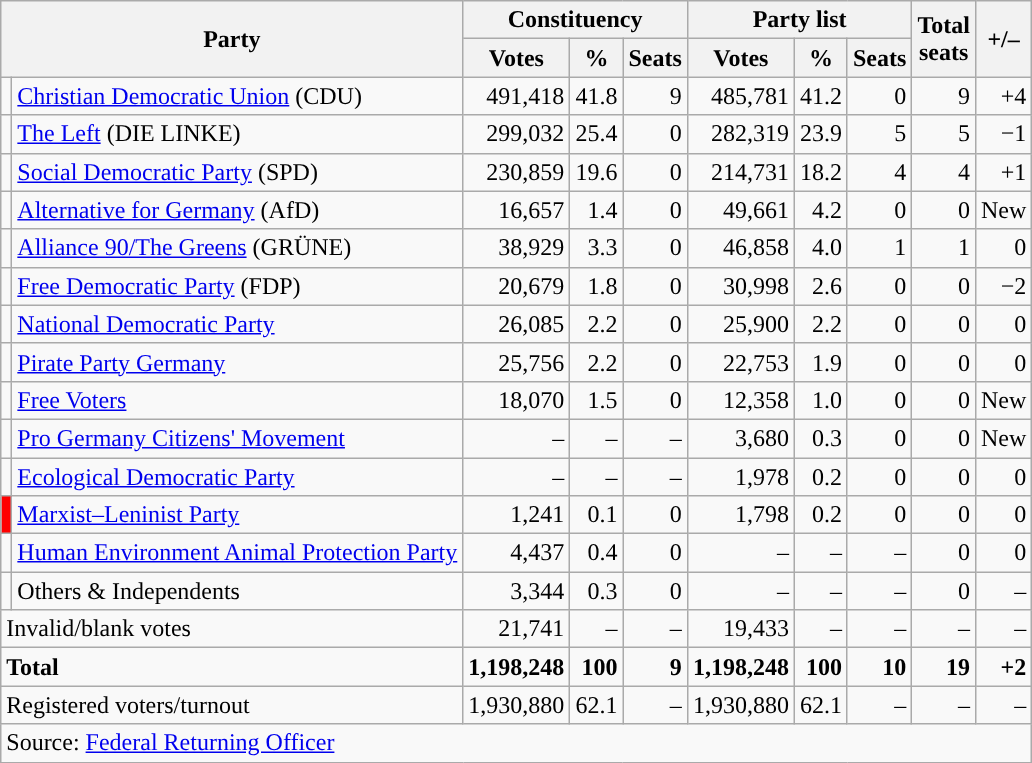<table class="wikitable" style="text-align:right">
<tr>
<th colspan="2" rowspan="2">Party</th>
<th colspan="3">Constituency</th>
<th colspan="3">Party list</th>
<th rowspan="2">Total<br>seats</th>
<th rowspan="2">+/–</th>
</tr>
<tr>
<th>Votes</th>
<th>%</th>
<th>Seats</th>
<th>Votes</th>
<th>%</th>
<th>Seats</th>
</tr>
<tr>
<td></td>
<td align="left"><a href='#'>Christian Democratic Union</a> (CDU)</td>
<td>491,418</td>
<td>41.8</td>
<td>9</td>
<td>485,781</td>
<td>41.2</td>
<td>0</td>
<td>9</td>
<td>+4</td>
</tr>
<tr>
<td></td>
<td align="left"><a href='#'>The Left</a> (DIE LINKE)</td>
<td>299,032</td>
<td>25.4</td>
<td>0</td>
<td>282,319</td>
<td>23.9</td>
<td>5</td>
<td>5</td>
<td>−1</td>
</tr>
<tr>
<td></td>
<td align="left"><a href='#'>Social Democratic Party</a> (SPD)</td>
<td>230,859</td>
<td>19.6</td>
<td>0</td>
<td>214,731</td>
<td>18.2</td>
<td>4</td>
<td>4</td>
<td>+1</td>
</tr>
<tr>
<td></td>
<td align="left"><a href='#'>Alternative for Germany</a> (AfD)</td>
<td>16,657</td>
<td>1.4</td>
<td>0</td>
<td>49,661</td>
<td>4.2</td>
<td>0</td>
<td>0</td>
<td>New</td>
</tr>
<tr>
<td></td>
<td align="left"><a href='#'>Alliance 90/The Greens</a> (GRÜNE)</td>
<td>38,929</td>
<td>3.3</td>
<td>0</td>
<td>46,858</td>
<td>4.0</td>
<td>1</td>
<td>1</td>
<td>0</td>
</tr>
<tr>
<td></td>
<td align="left"><a href='#'>Free Democratic Party</a> (FDP)</td>
<td>20,679</td>
<td>1.8</td>
<td>0</td>
<td>30,998</td>
<td>2.6</td>
<td>0</td>
<td>0</td>
<td>−2</td>
</tr>
<tr>
<td style="background-color:"></td>
<td align="left"><a href='#'>National Democratic Party</a></td>
<td>26,085</td>
<td>2.2</td>
<td>0</td>
<td>25,900</td>
<td>2.2</td>
<td>0</td>
<td>0</td>
<td>0</td>
</tr>
<tr>
<td style="background-color:"></td>
<td align="left"><a href='#'>Pirate Party Germany</a></td>
<td>25,756</td>
<td>2.2</td>
<td>0</td>
<td>22,753</td>
<td>1.9</td>
<td>0</td>
<td>0</td>
<td>0</td>
</tr>
<tr>
<td style="background-color:"></td>
<td align="left"><a href='#'>Free Voters</a></td>
<td>18,070</td>
<td>1.5</td>
<td>0</td>
<td>12,358</td>
<td>1.0</td>
<td>0</td>
<td>0</td>
<td>New</td>
</tr>
<tr>
<td></td>
<td align="left"><a href='#'>Pro Germany Citizens' Movement</a></td>
<td>–</td>
<td>–</td>
<td>–</td>
<td>3,680</td>
<td>0.3</td>
<td>0</td>
<td>0</td>
<td>New</td>
</tr>
<tr>
<td style="background-color:"></td>
<td align="left"><a href='#'>Ecological Democratic Party</a></td>
<td>–</td>
<td>–</td>
<td>–</td>
<td>1,978</td>
<td>0.2</td>
<td>0</td>
<td>0</td>
<td>0</td>
</tr>
<tr>
<td style="background-color:red"></td>
<td align="left"><a href='#'>Marxist–Leninist Party</a></td>
<td>1,241</td>
<td>0.1</td>
<td>0</td>
<td>1,798</td>
<td>0.2</td>
<td>0</td>
<td>0</td>
<td>0</td>
</tr>
<tr>
<td style="background-color:"></td>
<td align="left"><a href='#'>Human Environment Animal Protection Party</a></td>
<td>4,437</td>
<td>0.4</td>
<td>0</td>
<td>–</td>
<td>–</td>
<td>–</td>
<td>0</td>
<td>0</td>
</tr>
<tr>
<td></td>
<td align="left">Others & Independents</td>
<td>3,344</td>
<td>0.3</td>
<td>0</td>
<td>–</td>
<td>–</td>
<td>–</td>
<td>0</td>
<td>–</td>
</tr>
<tr>
<td colspan="2" align="left">Invalid/blank votes</td>
<td>21,741</td>
<td>–</td>
<td>–</td>
<td>19,433</td>
<td>–</td>
<td>–</td>
<td>–</td>
<td>–</td>
</tr>
<tr>
<td colspan="2" align="left"><strong>Total</strong></td>
<td><strong>1,198,248</strong></td>
<td><strong>100</strong></td>
<td><strong>9</strong></td>
<td><strong>1,198,248</strong></td>
<td><strong>100</strong></td>
<td><strong>10</strong></td>
<td><strong>19</strong></td>
<td><strong>+2</strong></td>
</tr>
<tr>
<td colspan="2" align="left">Registered voters/turnout</td>
<td>1,930,880</td>
<td>62.1</td>
<td>–</td>
<td>1,930,880</td>
<td>62.1</td>
<td>–</td>
<td>–</td>
<td>–</td>
</tr>
<tr>
<td colspan="10" align="left">Source: <a href='#'>Federal Returning Officer</a></td>
</tr>
</table>
